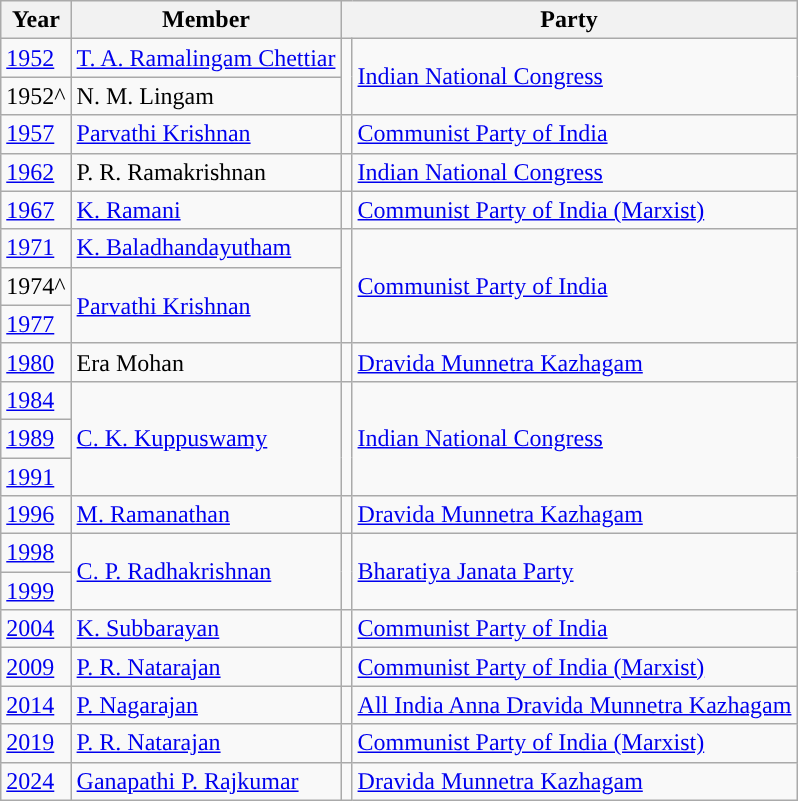<table class="wikitable">
<tr>
<th>Year</th>
<th>Member</th>
<th colspan="2">Party</th>
</tr>
<tr>
<td><a href='#'>1952</a></td>
<td><a href='#'>T. A. Ramalingam Chettiar</a></td>
<td rowspan=2 style="background-color: "></td>
<td rowspan=2><a href='#'>Indian National Congress</a></td>
</tr>
<tr>
<td>1952^</td>
<td>N. M. Lingam</td>
</tr>
<tr>
<td><a href='#'>1957</a></td>
<td><a href='#'>Parvathi Krishnan</a></td>
<td style="background-color: "></td>
<td><a href='#'>Communist Party of India</a></td>
</tr>
<tr>
<td><a href='#'>1962</a></td>
<td>P. R. Ramakrishnan</td>
<td style="background-color: "></td>
<td><a href='#'>Indian National Congress</a></td>
</tr>
<tr>
<td><a href='#'>1967</a></td>
<td><a href='#'>K. Ramani</a></td>
<td style="background-color: "></td>
<td><a href='#'>Communist Party of India (Marxist)</a></td>
</tr>
<tr>
<td><a href='#'>1971</a></td>
<td><a href='#'>K. Baladhandayutham</a></td>
<td rowspan=3 style="background-color: "></td>
<td rowspan=3><a href='#'>Communist Party of India</a></td>
</tr>
<tr>
<td>1974^</td>
<td rowspan="2"><a href='#'>Parvathi Krishnan</a></td>
</tr>
<tr>
<td><a href='#'>1977</a></td>
</tr>
<tr>
<td><a href='#'>1980</a></td>
<td>Era Mohan</td>
<td style="background-color: "></td>
<td><a href='#'>Dravida Munnetra Kazhagam</a></td>
</tr>
<tr>
<td><a href='#'>1984</a></td>
<td rowspan="3"><a href='#'>C. K. Kuppuswamy</a></td>
<td rowspan=3 style="background-color: "></td>
<td rowspan=3><a href='#'>Indian National Congress</a></td>
</tr>
<tr>
<td><a href='#'>1989</a></td>
</tr>
<tr>
<td><a href='#'>1991</a></td>
</tr>
<tr>
<td><a href='#'>1996</a></td>
<td><a href='#'>M. Ramanathan</a></td>
<td style="background-color: "></td>
<td><a href='#'>Dravida Munnetra Kazhagam</a></td>
</tr>
<tr>
<td><a href='#'>1998</a></td>
<td rowspan="2"><a href='#'>C. P. Radhakrishnan</a></td>
<td rowspan=2 style="background-color: "></td>
<td rowspan=2><a href='#'>Bharatiya Janata Party</a></td>
</tr>
<tr>
<td><a href='#'>1999</a></td>
</tr>
<tr>
<td><a href='#'>2004</a></td>
<td><a href='#'>K. Subbarayan</a></td>
<td style="background-color: "></td>
<td><a href='#'>Communist Party of India</a></td>
</tr>
<tr>
<td><a href='#'>2009</a></td>
<td><a href='#'>P. R. Natarajan</a></td>
<td style="background-color: "></td>
<td><a href='#'>Communist Party of India (Marxist)</a></td>
</tr>
<tr>
<td><a href='#'>2014</a></td>
<td><a href='#'>P. Nagarajan</a></td>
<td style="background-color: "></td>
<td><a href='#'>All India Anna Dravida Munnetra Kazhagam</a></td>
</tr>
<tr>
<td><a href='#'>2019</a></td>
<td><a href='#'>P. R. Natarajan</a></td>
<td style="background-color: "></td>
<td><a href='#'>Communist Party of India (Marxist)</a></td>
</tr>
<tr>
<td><a href='#'>2024</a></td>
<td><a href='#'>Ganapathi P. Rajkumar</a></td>
<td style="background-color: "></td>
<td><a href='#'>Dravida Munnetra Kazhagam</a></td>
</tr>
</table>
